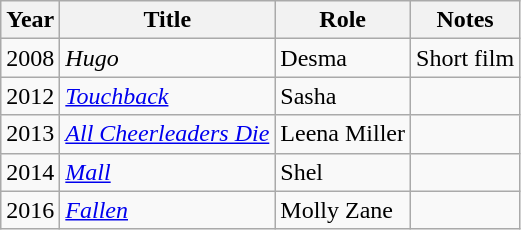<table class="wikitable sortable">
<tr>
<th>Year</th>
<th>Title</th>
<th>Role</th>
<th class="unsortable">Notes</th>
</tr>
<tr>
<td>2008</td>
<td><em>Hugo</em></td>
<td>Desma</td>
<td>Short film</td>
</tr>
<tr>
<td>2012</td>
<td><em><a href='#'>Touchback</a></em></td>
<td>Sasha</td>
<td></td>
</tr>
<tr>
<td>2013</td>
<td><em><a href='#'>All Cheerleaders Die</a></em></td>
<td>Leena Miller</td>
<td></td>
</tr>
<tr>
<td>2014</td>
<td><em><a href='#'>Mall</a></em></td>
<td>Shel</td>
<td></td>
</tr>
<tr>
<td>2016</td>
<td><em><a href='#'>Fallen</a></em></td>
<td>Molly Zane</td>
<td></td>
</tr>
</table>
